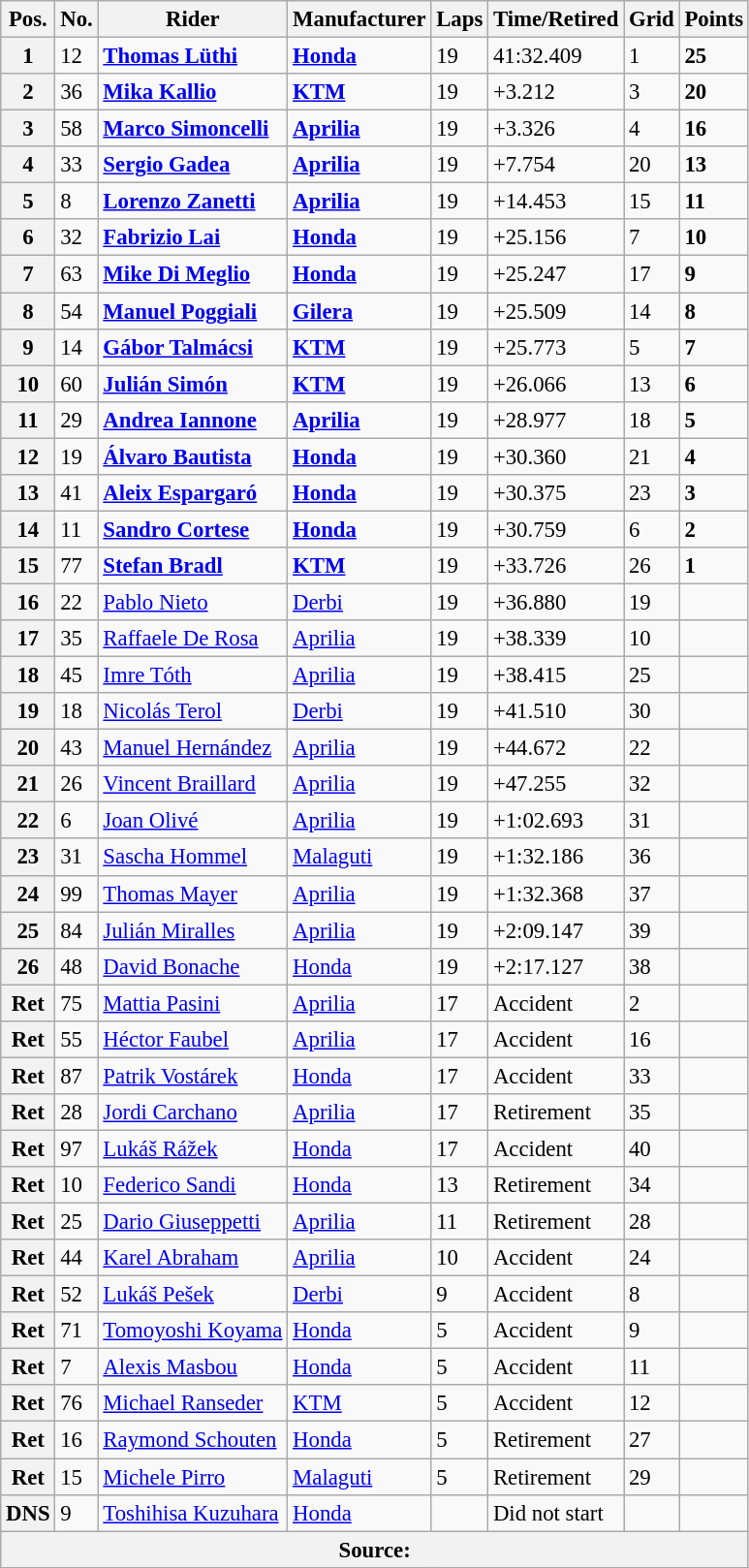<table class="wikitable" style="font-size: 95%;">
<tr>
<th>Pos.</th>
<th>No.</th>
<th>Rider</th>
<th>Manufacturer</th>
<th>Laps</th>
<th>Time/Retired</th>
<th>Grid</th>
<th>Points</th>
</tr>
<tr>
<th>1</th>
<td>12</td>
<td> <strong><a href='#'>Thomas Lüthi</a></strong></td>
<td><strong><a href='#'>Honda</a></strong></td>
<td>19</td>
<td>41:32.409</td>
<td>1</td>
<td><strong>25</strong></td>
</tr>
<tr>
<th>2</th>
<td>36</td>
<td> <strong><a href='#'>Mika Kallio</a></strong></td>
<td><strong><a href='#'>KTM</a></strong></td>
<td>19</td>
<td>+3.212</td>
<td>3</td>
<td><strong>20</strong></td>
</tr>
<tr>
<th>3</th>
<td>58</td>
<td> <strong><a href='#'>Marco Simoncelli</a></strong></td>
<td><strong><a href='#'>Aprilia</a></strong></td>
<td>19</td>
<td>+3.326</td>
<td>4</td>
<td><strong>16</strong></td>
</tr>
<tr>
<th>4</th>
<td>33</td>
<td> <strong><a href='#'>Sergio Gadea</a></strong></td>
<td><strong><a href='#'>Aprilia</a></strong></td>
<td>19</td>
<td>+7.754</td>
<td>20</td>
<td><strong>13</strong></td>
</tr>
<tr>
<th>5</th>
<td>8</td>
<td> <strong><a href='#'>Lorenzo Zanetti</a></strong></td>
<td><strong><a href='#'>Aprilia</a></strong></td>
<td>19</td>
<td>+14.453</td>
<td>15</td>
<td><strong>11</strong></td>
</tr>
<tr>
<th>6</th>
<td>32</td>
<td> <strong><a href='#'>Fabrizio Lai</a></strong></td>
<td><strong><a href='#'>Honda</a></strong></td>
<td>19</td>
<td>+25.156</td>
<td>7</td>
<td><strong>10</strong></td>
</tr>
<tr>
<th>7</th>
<td>63</td>
<td> <strong><a href='#'>Mike Di Meglio</a></strong></td>
<td><strong><a href='#'>Honda</a></strong></td>
<td>19</td>
<td>+25.247</td>
<td>17</td>
<td><strong>9</strong></td>
</tr>
<tr>
<th>8</th>
<td>54</td>
<td> <strong><a href='#'>Manuel Poggiali</a></strong></td>
<td><strong><a href='#'>Gilera</a></strong></td>
<td>19</td>
<td>+25.509</td>
<td>14</td>
<td><strong>8</strong></td>
</tr>
<tr>
<th>9</th>
<td>14</td>
<td> <strong><a href='#'>Gábor Talmácsi</a></strong></td>
<td><strong><a href='#'>KTM</a></strong></td>
<td>19</td>
<td>+25.773</td>
<td>5</td>
<td><strong>7</strong></td>
</tr>
<tr>
<th>10</th>
<td>60</td>
<td> <strong><a href='#'>Julián Simón</a></strong></td>
<td><strong><a href='#'>KTM</a></strong></td>
<td>19</td>
<td>+26.066</td>
<td>13</td>
<td><strong>6</strong></td>
</tr>
<tr>
<th>11</th>
<td>29</td>
<td> <strong><a href='#'>Andrea Iannone</a></strong></td>
<td><strong><a href='#'>Aprilia</a></strong></td>
<td>19</td>
<td>+28.977</td>
<td>18</td>
<td><strong>5</strong></td>
</tr>
<tr>
<th>12</th>
<td>19</td>
<td> <strong><a href='#'>Álvaro Bautista</a></strong></td>
<td><strong><a href='#'>Honda</a></strong></td>
<td>19</td>
<td>+30.360</td>
<td>21</td>
<td><strong>4</strong></td>
</tr>
<tr>
<th>13</th>
<td>41</td>
<td> <strong><a href='#'>Aleix Espargaró</a></strong></td>
<td><strong><a href='#'>Honda</a></strong></td>
<td>19</td>
<td>+30.375</td>
<td>23</td>
<td><strong>3</strong></td>
</tr>
<tr>
<th>14</th>
<td>11</td>
<td> <strong><a href='#'>Sandro Cortese</a></strong></td>
<td><strong><a href='#'>Honda</a></strong></td>
<td>19</td>
<td>+30.759</td>
<td>6</td>
<td><strong>2</strong></td>
</tr>
<tr>
<th>15</th>
<td>77</td>
<td> <strong><a href='#'>Stefan Bradl</a></strong></td>
<td><strong><a href='#'>KTM</a></strong></td>
<td>19</td>
<td>+33.726</td>
<td>26</td>
<td><strong>1</strong></td>
</tr>
<tr>
<th>16</th>
<td>22</td>
<td> <a href='#'>Pablo Nieto</a></td>
<td><a href='#'>Derbi</a></td>
<td>19</td>
<td>+36.880</td>
<td>19</td>
<td></td>
</tr>
<tr>
<th>17</th>
<td>35</td>
<td> <a href='#'>Raffaele De Rosa</a></td>
<td><a href='#'>Aprilia</a></td>
<td>19</td>
<td>+38.339</td>
<td>10</td>
<td></td>
</tr>
<tr>
<th>18</th>
<td>45</td>
<td> <a href='#'>Imre Tóth</a></td>
<td><a href='#'>Aprilia</a></td>
<td>19</td>
<td>+38.415</td>
<td>25</td>
<td></td>
</tr>
<tr>
<th>19</th>
<td>18</td>
<td> <a href='#'>Nicolás Terol</a></td>
<td><a href='#'>Derbi</a></td>
<td>19</td>
<td>+41.510</td>
<td>30</td>
<td></td>
</tr>
<tr>
<th>20</th>
<td>43</td>
<td> <a href='#'>Manuel Hernández</a></td>
<td><a href='#'>Aprilia</a></td>
<td>19</td>
<td>+44.672</td>
<td>22</td>
<td></td>
</tr>
<tr>
<th>21</th>
<td>26</td>
<td> <a href='#'>Vincent Braillard</a></td>
<td><a href='#'>Aprilia</a></td>
<td>19</td>
<td>+47.255</td>
<td>32</td>
<td></td>
</tr>
<tr>
<th>22</th>
<td>6</td>
<td> <a href='#'>Joan Olivé</a></td>
<td><a href='#'>Aprilia</a></td>
<td>19</td>
<td>+1:02.693</td>
<td>31</td>
<td></td>
</tr>
<tr>
<th>23</th>
<td>31</td>
<td> <a href='#'>Sascha Hommel</a></td>
<td><a href='#'>Malaguti</a></td>
<td>19</td>
<td>+1:32.186</td>
<td>36</td>
<td></td>
</tr>
<tr>
<th>24</th>
<td>99</td>
<td> <a href='#'>Thomas Mayer</a></td>
<td><a href='#'>Aprilia</a></td>
<td>19</td>
<td>+1:32.368</td>
<td>37</td>
<td></td>
</tr>
<tr>
<th>25</th>
<td>84</td>
<td> <a href='#'>Julián Miralles</a></td>
<td><a href='#'>Aprilia</a></td>
<td>19</td>
<td>+2:09.147</td>
<td>39</td>
<td></td>
</tr>
<tr>
<th>26</th>
<td>48</td>
<td> <a href='#'>David Bonache</a></td>
<td><a href='#'>Honda</a></td>
<td>19</td>
<td>+2:17.127</td>
<td>38</td>
<td></td>
</tr>
<tr>
<th>Ret</th>
<td>75</td>
<td> <a href='#'>Mattia Pasini</a></td>
<td><a href='#'>Aprilia</a></td>
<td>17</td>
<td>Accident</td>
<td>2</td>
<td></td>
</tr>
<tr>
<th>Ret</th>
<td>55</td>
<td> <a href='#'>Héctor Faubel</a></td>
<td><a href='#'>Aprilia</a></td>
<td>17</td>
<td>Accident</td>
<td>16</td>
<td></td>
</tr>
<tr>
<th>Ret</th>
<td>87</td>
<td> <a href='#'>Patrik Vostárek</a></td>
<td><a href='#'>Honda</a></td>
<td>17</td>
<td>Accident</td>
<td>33</td>
<td></td>
</tr>
<tr>
<th>Ret</th>
<td>28</td>
<td> <a href='#'>Jordi Carchano</a></td>
<td><a href='#'>Aprilia</a></td>
<td>17</td>
<td>Retirement</td>
<td>35</td>
<td></td>
</tr>
<tr>
<th>Ret</th>
<td>97</td>
<td> <a href='#'>Lukáš Rážek</a></td>
<td><a href='#'>Honda</a></td>
<td>17</td>
<td>Accident</td>
<td>40</td>
<td></td>
</tr>
<tr>
<th>Ret</th>
<td>10</td>
<td> <a href='#'>Federico Sandi</a></td>
<td><a href='#'>Honda</a></td>
<td>13</td>
<td>Retirement</td>
<td>34</td>
<td></td>
</tr>
<tr>
<th>Ret</th>
<td>25</td>
<td> <a href='#'>Dario Giuseppetti</a></td>
<td><a href='#'>Aprilia</a></td>
<td>11</td>
<td>Retirement</td>
<td>28</td>
<td></td>
</tr>
<tr>
<th>Ret</th>
<td>44</td>
<td> <a href='#'>Karel Abraham</a></td>
<td><a href='#'>Aprilia</a></td>
<td>10</td>
<td>Accident</td>
<td>24</td>
<td></td>
</tr>
<tr>
<th>Ret</th>
<td>52</td>
<td> <a href='#'>Lukáš Pešek</a></td>
<td><a href='#'>Derbi</a></td>
<td>9</td>
<td>Accident</td>
<td>8</td>
<td></td>
</tr>
<tr>
<th>Ret</th>
<td>71</td>
<td> <a href='#'>Tomoyoshi Koyama</a></td>
<td><a href='#'>Honda</a></td>
<td>5</td>
<td>Accident</td>
<td>9</td>
<td></td>
</tr>
<tr>
<th>Ret</th>
<td>7</td>
<td> <a href='#'>Alexis Masbou</a></td>
<td><a href='#'>Honda</a></td>
<td>5</td>
<td>Accident</td>
<td>11</td>
<td></td>
</tr>
<tr>
<th>Ret</th>
<td>76</td>
<td> <a href='#'>Michael Ranseder</a></td>
<td><a href='#'>KTM</a></td>
<td>5</td>
<td>Accident</td>
<td>12</td>
<td></td>
</tr>
<tr>
<th>Ret</th>
<td>16</td>
<td> <a href='#'>Raymond Schouten</a></td>
<td><a href='#'>Honda</a></td>
<td>5</td>
<td>Retirement</td>
<td>27</td>
<td></td>
</tr>
<tr>
<th>Ret</th>
<td>15</td>
<td> <a href='#'>Michele Pirro</a></td>
<td><a href='#'>Malaguti</a></td>
<td>5</td>
<td>Retirement</td>
<td>29</td>
<td></td>
</tr>
<tr>
<th>DNS</th>
<td>9</td>
<td> <a href='#'>Toshihisa Kuzuhara</a></td>
<td><a href='#'>Honda</a></td>
<td></td>
<td>Did not start</td>
<td></td>
<td></td>
</tr>
<tr>
<th colspan=8>Source: </th>
</tr>
</table>
